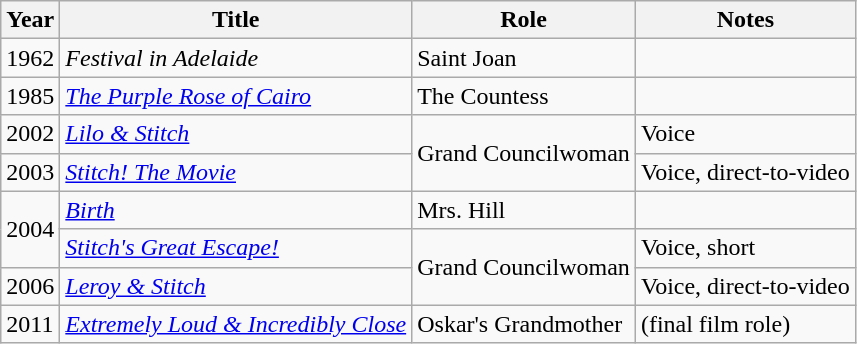<table class="wikitable sortable">
<tr>
<th>Year</th>
<th>Title</th>
<th>Role</th>
<th>Notes</th>
</tr>
<tr>
<td>1962</td>
<td><em>Festival in Adelaide</em></td>
<td>Saint Joan</td>
<td></td>
</tr>
<tr>
<td>1985</td>
<td data-sort-value="Purple Rose of Cairo, The"><em><a href='#'>The Purple Rose of Cairo</a></em></td>
<td>The Countess</td>
<td></td>
</tr>
<tr>
<td>2002</td>
<td><em><a href='#'>Lilo & Stitch</a></em></td>
<td rowspan="2">Grand Councilwoman</td>
<td>Voice</td>
</tr>
<tr>
<td>2003</td>
<td><em><a href='#'>Stitch! The Movie</a></em></td>
<td>Voice, direct-to-video</td>
</tr>
<tr>
<td rowspan="2">2004</td>
<td><em><a href='#'>Birth</a></em></td>
<td>Mrs. Hill</td>
<td></td>
</tr>
<tr>
<td><em><a href='#'>Stitch's Great Escape!</a></em></td>
<td rowspan="2">Grand Councilwoman</td>
<td>Voice, short</td>
</tr>
<tr>
<td>2006</td>
<td><em><a href='#'>Leroy & Stitch</a></em></td>
<td>Voice, direct-to-video</td>
</tr>
<tr>
<td>2011</td>
<td><em><a href='#'>Extremely Loud & Incredibly Close</a></em></td>
<td>Oskar's Grandmother</td>
<td>(final film role)</td>
</tr>
</table>
